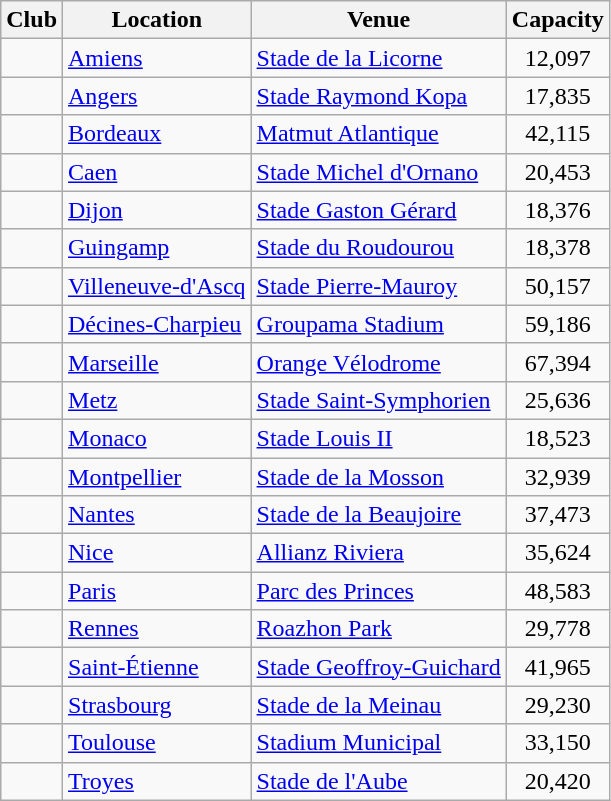<table class="wikitable sortable">
<tr>
<th>Club</th>
<th>Location</th>
<th>Venue</th>
<th>Capacity</th>
</tr>
<tr>
<td></td>
<td><a href='#'>Amiens</a></td>
<td><a href='#'>Stade de la Licorne</a></td>
<td align="center">12,097</td>
</tr>
<tr>
<td></td>
<td><a href='#'>Angers</a></td>
<td><a href='#'>Stade Raymond Kopa</a></td>
<td align="center">17,835</td>
</tr>
<tr>
<td></td>
<td><a href='#'>Bordeaux</a></td>
<td><a href='#'>Matmut Atlantique</a></td>
<td align="center">42,115</td>
</tr>
<tr>
<td></td>
<td><a href='#'>Caen</a></td>
<td><a href='#'>Stade Michel d'Ornano</a></td>
<td align="center">20,453</td>
</tr>
<tr>
<td></td>
<td><a href='#'>Dijon</a></td>
<td><a href='#'>Stade Gaston Gérard</a></td>
<td align="center">18,376</td>
</tr>
<tr>
<td></td>
<td><a href='#'>Guingamp</a></td>
<td><a href='#'>Stade du Roudourou</a></td>
<td align="center">18,378</td>
</tr>
<tr>
<td></td>
<td><a href='#'>Villeneuve-d'Ascq</a></td>
<td><a href='#'>Stade Pierre-Mauroy</a></td>
<td align="center">50,157</td>
</tr>
<tr>
<td></td>
<td><a href='#'>Décines-Charpieu</a></td>
<td><a href='#'>Groupama Stadium</a></td>
<td align="center">59,186</td>
</tr>
<tr>
<td></td>
<td><a href='#'>Marseille</a></td>
<td><a href='#'>Orange Vélodrome</a></td>
<td align="center">67,394</td>
</tr>
<tr>
<td></td>
<td><a href='#'>Metz</a></td>
<td><a href='#'>Stade Saint-Symphorien</a></td>
<td align="center">25,636</td>
</tr>
<tr>
<td></td>
<td> <a href='#'>Monaco</a></td>
<td><a href='#'>Stade Louis II</a></td>
<td align="center">18,523</td>
</tr>
<tr>
<td></td>
<td><a href='#'>Montpellier</a></td>
<td><a href='#'>Stade de la Mosson</a></td>
<td align="center">32,939</td>
</tr>
<tr>
<td></td>
<td><a href='#'>Nantes</a></td>
<td><a href='#'>Stade de la Beaujoire</a></td>
<td align="center">37,473</td>
</tr>
<tr>
<td></td>
<td><a href='#'>Nice</a></td>
<td><a href='#'>Allianz Riviera</a></td>
<td align="center">35,624</td>
</tr>
<tr>
<td></td>
<td><a href='#'>Paris</a></td>
<td><a href='#'>Parc des Princes</a></td>
<td align="center">48,583</td>
</tr>
<tr>
<td></td>
<td><a href='#'>Rennes</a></td>
<td><a href='#'>Roazhon Park</a></td>
<td align="center">29,778</td>
</tr>
<tr>
<td></td>
<td><a href='#'>Saint-Étienne</a></td>
<td><a href='#'>Stade Geoffroy-Guichard</a></td>
<td align="center">41,965</td>
</tr>
<tr>
<td></td>
<td><a href='#'>Strasbourg</a></td>
<td><a href='#'>Stade de la Meinau</a></td>
<td align="center">29,230</td>
</tr>
<tr>
<td></td>
<td><a href='#'>Toulouse</a></td>
<td><a href='#'>Stadium Municipal</a></td>
<td align="center">33,150</td>
</tr>
<tr>
<td></td>
<td><a href='#'>Troyes</a></td>
<td><a href='#'>Stade de l'Aube</a></td>
<td align="center">20,420</td>
</tr>
</table>
